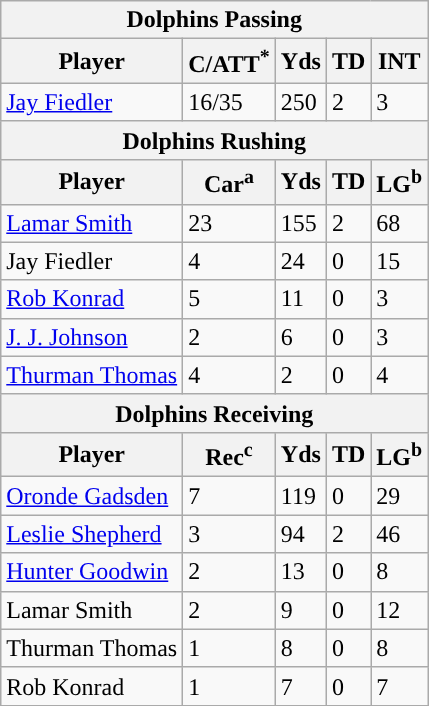<table class="wikitable">
<tr>
<th colspan="5">Dolphins Passing</th>
</tr>
<tr>
<th>Player</th>
<th>C/ATT<sup>*</sup></th>
<th>Yds</th>
<th>TD</th>
<th>INT</th>
</tr>
<tr>
<td><a href='#'>Jay Fiedler</a></td>
<td>16/35</td>
<td>250</td>
<td>2</td>
<td>3</td>
</tr>
<tr>
<th colspan="5">Dolphins Rushing</th>
</tr>
<tr>
<th>Player</th>
<th>Car<sup>a</sup></th>
<th>Yds</th>
<th>TD</th>
<th>LG<sup>b</sup></th>
</tr>
<tr>
<td><a href='#'>Lamar Smith</a></td>
<td>23</td>
<td>155</td>
<td>2</td>
<td>68</td>
</tr>
<tr>
<td>Jay Fiedler</td>
<td>4</td>
<td>24</td>
<td>0</td>
<td>15</td>
</tr>
<tr>
<td><a href='#'>Rob Konrad</a></td>
<td>5</td>
<td>11</td>
<td>0</td>
<td>3</td>
</tr>
<tr>
<td><a href='#'>J. J. Johnson</a></td>
<td>2</td>
<td>6</td>
<td>0</td>
<td>3</td>
</tr>
<tr>
<td><a href='#'>Thurman Thomas</a></td>
<td>4</td>
<td>2</td>
<td>0</td>
<td>4</td>
</tr>
<tr>
<th colspan="5">Dolphins Receiving</th>
</tr>
<tr>
<th>Player</th>
<th>Rec<sup>c</sup></th>
<th>Yds</th>
<th>TD</th>
<th>LG<sup>b</sup></th>
</tr>
<tr>
<td><a href='#'>Oronde Gadsden</a></td>
<td>7</td>
<td>119</td>
<td>0</td>
<td>29</td>
</tr>
<tr>
<td><a href='#'>Leslie Shepherd</a></td>
<td>3</td>
<td>94</td>
<td>2</td>
<td>46</td>
</tr>
<tr>
<td><a href='#'>Hunter Goodwin</a></td>
<td>2</td>
<td>13</td>
<td>0</td>
<td>8</td>
</tr>
<tr>
<td>Lamar Smith</td>
<td>2</td>
<td>9</td>
<td>0</td>
<td>12</td>
</tr>
<tr>
<td>Thurman Thomas</td>
<td>1</td>
<td>8</td>
<td>0</td>
<td>8</td>
</tr>
<tr>
<td>Rob Konrad</td>
<td>1</td>
<td>7</td>
<td>0</td>
<td>7</td>
</tr>
</table>
